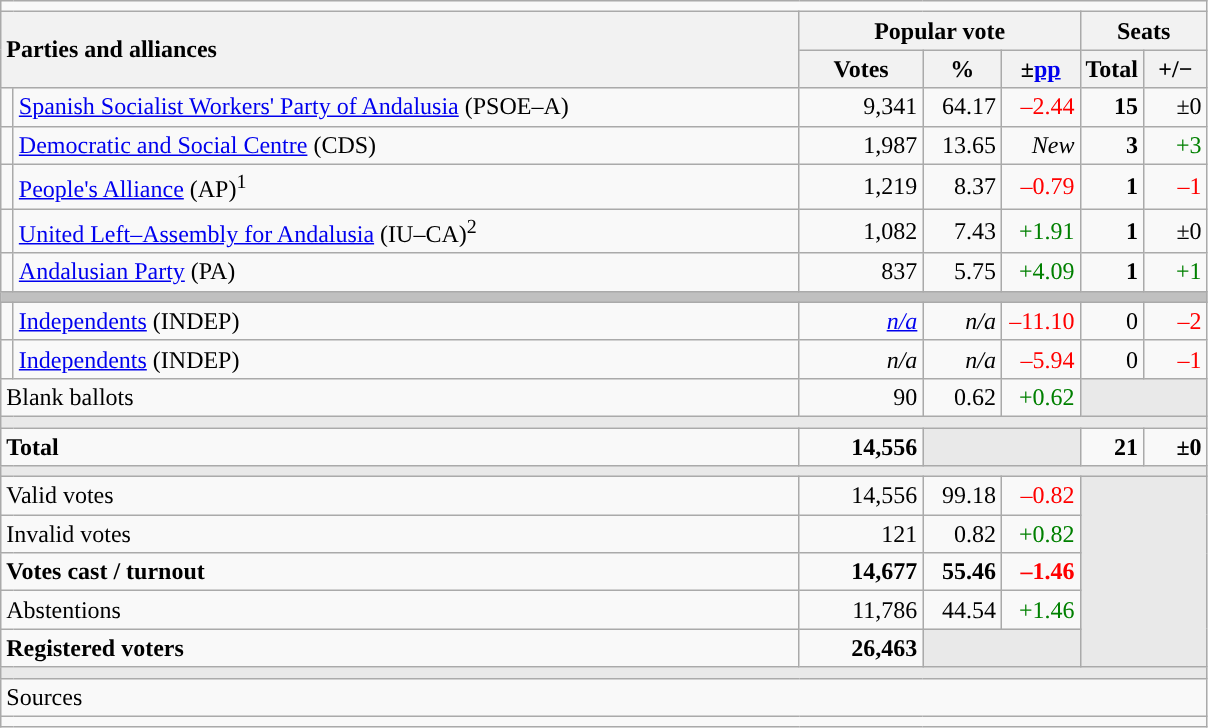<table class="wikitable" style="text-align:right;">
<tr>
<td colspan="7"></td>
</tr>
<tr>
<th style="text-align:left;" rowspan="2" colspan="2" width="525">Parties and alliances</th>
<th colspan="3">Popular vote</th>
<th colspan="2">Seats</th>
</tr>
<tr>
<th width="75">Votes</th>
<th width="45">%</th>
<th width="45">±<a href='#'>pp</a></th>
<th width="35">Total</th>
<th width="35">+/−</th>
</tr>
<tr>
<td width="1" style="color:inherit;background:"></td>
<td align="left"><a href='#'>Spanish Socialist Workers' Party of Andalusia</a> (PSOE–A)</td>
<td>9,341</td>
<td>64.17</td>
<td style="color:red;">–2.44</td>
<td><strong>15</strong></td>
<td>±0</td>
</tr>
<tr>
<td style="color:inherit;background:"></td>
<td align="left"><a href='#'>Democratic and Social Centre</a> (CDS)</td>
<td>1,987</td>
<td>13.65</td>
<td><em>New</em></td>
<td><strong>3</strong></td>
<td style="color:green;">+3</td>
</tr>
<tr>
<td style="color:inherit;background:"></td>
<td align="left"><a href='#'>People's Alliance</a> (AP)<sup>1</sup></td>
<td>1,219</td>
<td>8.37</td>
<td style="color:red;">–0.79</td>
<td><strong>1</strong></td>
<td style="color:red;">–1</td>
</tr>
<tr>
<td style="color:inherit;background:"></td>
<td align="left"><a href='#'>United Left–Assembly for Andalusia</a> (IU–CA)<sup>2</sup></td>
<td>1,082</td>
<td>7.43</td>
<td style="color:green;">+1.91</td>
<td><strong>1</strong></td>
<td>±0</td>
</tr>
<tr>
<td style="color:inherit;background:"></td>
<td align="left"><a href='#'>Andalusian Party</a> (PA)</td>
<td>837</td>
<td>5.75</td>
<td style="color:green;">+4.09</td>
<td><strong>1</strong></td>
<td style="color:green;">+1</td>
</tr>
<tr>
<td colspan="7" bgcolor="#C0C0C0"></td>
</tr>
<tr>
<td style="color:inherit;background:"></td>
<td align="left"><a href='#'>Independents</a> (INDEP)</td>
<td><em><a href='#'>n/a</a></em></td>
<td><em>n/a</em></td>
<td style="color:red;">–11.10</td>
<td>0</td>
<td style="color:red;">–2</td>
</tr>
<tr>
<td style="color:inherit;background:"></td>
<td align="left"><a href='#'>Independents</a> (INDEP)</td>
<td><em>n/a</em></td>
<td><em>n/a</em></td>
<td style="color:red;">–5.94</td>
<td>0</td>
<td style="color:red;">–1</td>
</tr>
<tr>
<td align="left" colspan="2">Blank ballots</td>
<td>90</td>
<td>0.62</td>
<td style="color:green;">+0.62</td>
<td bgcolor="#E9E9E9" colspan="2"></td>
</tr>
<tr>
<td colspan="7" bgcolor="#E9E9E9"></td>
</tr>
<tr style="font-weight:bold;">
<td align="left" colspan="2">Total</td>
<td>14,556</td>
<td bgcolor="#E9E9E9" colspan="2"></td>
<td>21</td>
<td>±0</td>
</tr>
<tr>
<td colspan="7" bgcolor="#E9E9E9"></td>
</tr>
<tr>
<td align="left" colspan="2">Valid votes</td>
<td>14,556</td>
<td>99.18</td>
<td style="color:red;">–0.82</td>
<td bgcolor="#E9E9E9" colspan="2" rowspan="5"></td>
</tr>
<tr>
<td align="left" colspan="2">Invalid votes</td>
<td>121</td>
<td>0.82</td>
<td style="color:green;">+0.82</td>
</tr>
<tr style="font-weight:bold;">
<td align="left" colspan="2">Votes cast / turnout</td>
<td>14,677</td>
<td>55.46</td>
<td style="color:red;">–1.46</td>
</tr>
<tr>
<td align="left" colspan="2">Abstentions</td>
<td>11,786</td>
<td>44.54</td>
<td style="color:green;">+1.46</td>
</tr>
<tr style="font-weight:bold;">
<td align="left" colspan="2">Registered voters</td>
<td>26,463</td>
<td bgcolor="#E9E9E9" colspan="2"></td>
</tr>
<tr>
<td colspan="7" bgcolor="#E9E9E9"></td>
</tr>
<tr>
<td align="left" colspan="7">Sources</td>
</tr>
<tr>
<td colspan="7" style="text-align:left; max-width:790px;"></td>
</tr>
</table>
